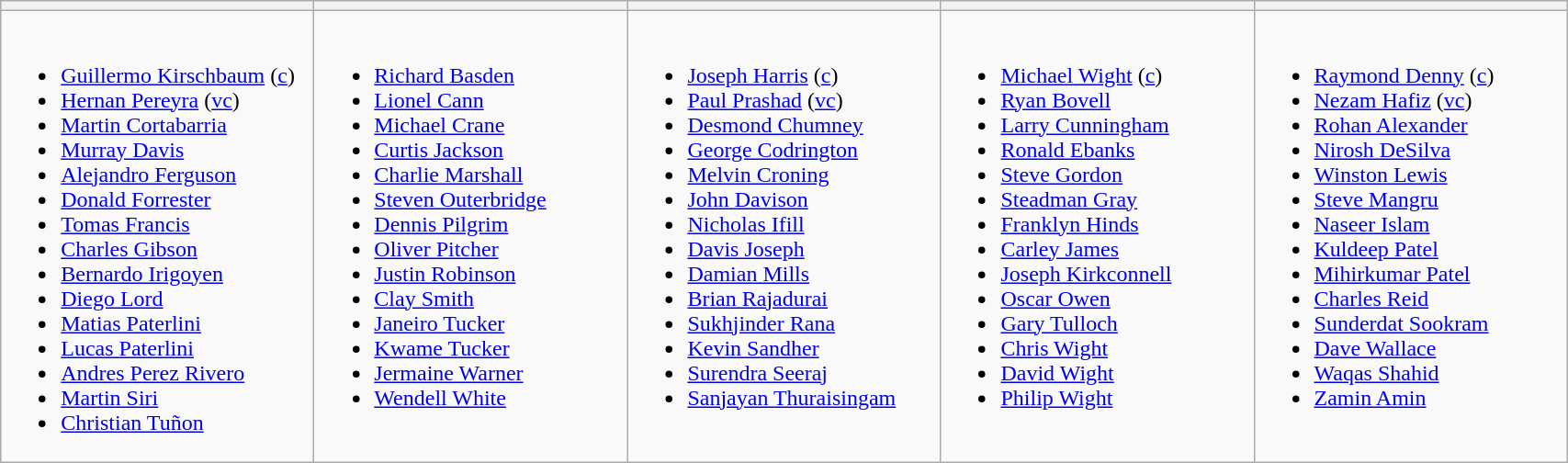<table class="wikitable">
<tr>
<th width=220></th>
<th width=220></th>
<th width=220></th>
<th width=220></th>
<th width=220></th>
</tr>
<tr>
<td valign=top><br><ul><li><a href='#'>Guillermo Kirschbaum</a> (<a href='#'>c</a>)</li><li><a href='#'>Hernan Pereyra</a> (<a href='#'>vc</a>)</li><li><a href='#'>Martin Cortabarria</a></li><li><a href='#'>Murray Davis</a></li><li><a href='#'>Alejandro Ferguson</a></li><li><a href='#'>Donald Forrester</a></li><li><a href='#'>Tomas Francis</a></li><li><a href='#'>Charles Gibson</a></li><li><a href='#'>Bernardo Irigoyen</a></li><li><a href='#'>Diego Lord</a></li><li><a href='#'>Matias Paterlini</a></li><li><a href='#'>Lucas Paterlini</a></li><li><a href='#'>Andres Perez Rivero</a></li><li><a href='#'>Martin Siri</a></li><li><a href='#'>Christian Tuñon</a></li></ul></td>
<td valign=top><br><ul><li><a href='#'>Richard Basden</a></li><li><a href='#'>Lionel Cann</a></li><li><a href='#'>Michael Crane</a></li><li><a href='#'>Curtis Jackson</a></li><li><a href='#'>Charlie Marshall</a></li><li><a href='#'>Steven Outerbridge</a></li><li><a href='#'>Dennis Pilgrim</a></li><li><a href='#'>Oliver Pitcher</a></li><li><a href='#'>Justin Robinson</a></li><li><a href='#'>Clay Smith</a></li><li><a href='#'>Janeiro Tucker</a></li><li><a href='#'>Kwame Tucker</a></li><li><a href='#'>Jermaine Warner</a></li><li><a href='#'>Wendell White</a></li></ul></td>
<td valign=top><br><ul><li><a href='#'>Joseph Harris</a> (<a href='#'>c</a>)</li><li><a href='#'>Paul Prashad</a> (<a href='#'>vc</a>)</li><li><a href='#'>Desmond Chumney</a></li><li><a href='#'>George Codrington</a></li><li><a href='#'>Melvin Croning</a></li><li><a href='#'>John Davison</a></li><li><a href='#'>Nicholas Ifill</a></li><li><a href='#'>Davis Joseph</a></li><li><a href='#'>Damian Mills</a></li><li><a href='#'>Brian Rajadurai</a></li><li><a href='#'>Sukhjinder Rana</a></li><li><a href='#'>Kevin Sandher</a></li><li><a href='#'>Surendra Seeraj</a></li><li><a href='#'>Sanjayan Thuraisingam</a></li></ul></td>
<td valign=top><br><ul><li><a href='#'>Michael Wight</a> (<a href='#'>c</a>)</li><li><a href='#'>Ryan Bovell</a></li><li><a href='#'>Larry Cunningham</a></li><li><a href='#'>Ronald Ebanks</a></li><li><a href='#'>Steve Gordon</a></li><li><a href='#'>Steadman Gray</a></li><li><a href='#'>Franklyn Hinds</a></li><li><a href='#'>Carley James</a></li><li><a href='#'>Joseph Kirkconnell</a></li><li><a href='#'>Oscar Owen</a></li><li><a href='#'>Gary Tulloch</a></li><li><a href='#'>Chris Wight</a></li><li><a href='#'>David Wight</a></li><li><a href='#'>Philip Wight</a></li></ul></td>
<td valign=top><br><ul><li><a href='#'>Raymond Denny</a> (<a href='#'>c</a>)</li><li><a href='#'>Nezam Hafiz</a> (<a href='#'>vc</a>)</li><li><a href='#'>Rohan Alexander</a></li><li><a href='#'>Nirosh DeSilva</a></li><li><a href='#'>Winston Lewis</a></li><li><a href='#'>Steve Mangru</a></li><li><a href='#'>Naseer Islam</a></li><li><a href='#'>Kuldeep Patel</a></li><li><a href='#'>Mihirkumar Patel</a></li><li><a href='#'>Charles Reid</a></li><li><a href='#'>Sunderdat Sookram</a></li><li><a href='#'>Dave Wallace</a></li><li><a href='#'>Waqas Shahid</a></li><li><a href='#'>Zamin Amin</a></li></ul></td>
</tr>
</table>
